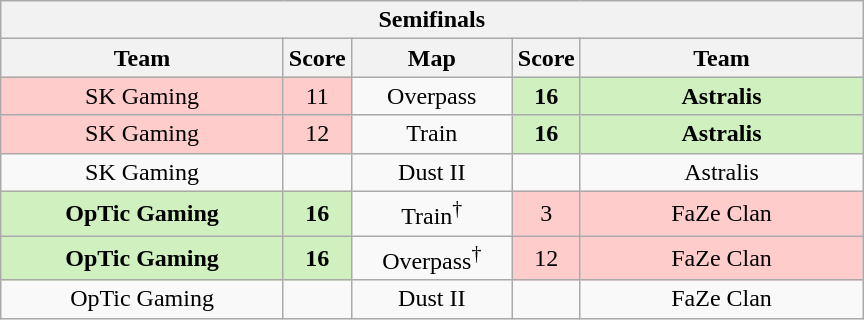<table class="wikitable" style="text-align: center;">
<tr>
<th colspan=5>Semifinals</th>
</tr>
<tr>
<th width="181px">Team</th>
<th width="20px">Score</th>
<th width="100px">Map</th>
<th width="20px">Score</th>
<th width="181px">Team</th>
</tr>
<tr>
<td style="background: #FFCCCC;">SK Gaming</td>
<td style="background: #FFCCCC;">11</td>
<td>Overpass</td>
<td style="background: #D0F0C0;"><strong>16</strong></td>
<td style="background: #D0F0C0;"><strong>Astralis</strong></td>
</tr>
<tr>
<td style="background: #FFCCCC;">SK Gaming</td>
<td style="background: #FFCCCC;">12</td>
<td>Train</td>
<td style="background: #D0F0C0;"><strong>16</strong></td>
<td style="background: #D0F0C0;"><strong>Astralis</strong></td>
</tr>
<tr>
<td>SK Gaming</td>
<td></td>
<td>Dust II</td>
<td></td>
<td>Astralis</td>
</tr>
<tr>
<td style="background: #D0F0C0;"><strong>OpTic Gaming</strong></td>
<td style="background: #D0F0C0;"><strong>16</strong></td>
<td>Train<sup>†</sup></td>
<td style="background: #FFCCCC;">3</td>
<td style="background: #FFCCCC;">FaZe Clan</td>
</tr>
<tr>
<td style="background: #D0F0C0;"><strong>OpTic Gaming</strong></td>
<td style="background: #D0F0C0;"><strong>16</strong></td>
<td>Overpass<sup>†</sup></td>
<td style="background: #FFCCCC;">12</td>
<td style="background: #FFCCCC;">FaZe Clan</td>
</tr>
<tr>
<td>OpTic Gaming</td>
<td></td>
<td>Dust II</td>
<td></td>
<td>FaZe Clan</td>
</tr>
</table>
